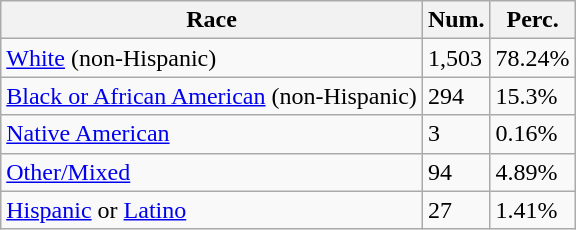<table class="wikitable">
<tr>
<th>Race</th>
<th>Num.</th>
<th>Perc.</th>
</tr>
<tr>
<td><a href='#'>White</a> (non-Hispanic)</td>
<td>1,503</td>
<td>78.24%</td>
</tr>
<tr>
<td><a href='#'>Black or African American</a> (non-Hispanic)</td>
<td>294</td>
<td>15.3%</td>
</tr>
<tr>
<td><a href='#'>Native American</a></td>
<td>3</td>
<td>0.16%</td>
</tr>
<tr>
<td><a href='#'>Other/Mixed</a></td>
<td>94</td>
<td>4.89%</td>
</tr>
<tr>
<td><a href='#'>Hispanic</a> or <a href='#'>Latino</a></td>
<td>27</td>
<td>1.41%</td>
</tr>
</table>
